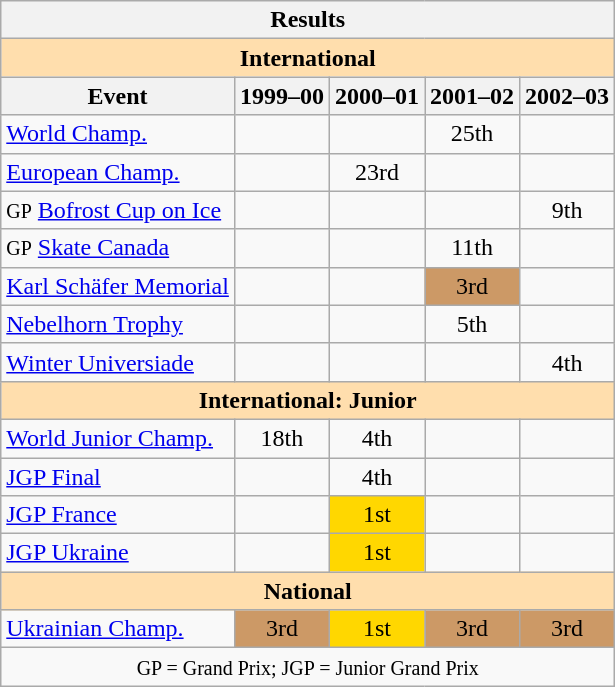<table class="wikitable" style="text-align:center">
<tr>
<th colspan=5 align=center><strong>Results</strong></th>
</tr>
<tr>
<th style="background-color: #ffdead; " colspan=5 align=center><strong>International</strong></th>
</tr>
<tr>
<th>Event</th>
<th>1999–00</th>
<th>2000–01</th>
<th>2001–02</th>
<th>2002–03</th>
</tr>
<tr>
<td align=left><a href='#'>World Champ.</a></td>
<td></td>
<td></td>
<td>25th</td>
<td></td>
</tr>
<tr>
<td align=left><a href='#'>European Champ.</a></td>
<td></td>
<td>23rd</td>
<td></td>
<td></td>
</tr>
<tr>
<td align=left><small>GP</small> <a href='#'>Bofrost Cup on Ice</a></td>
<td></td>
<td></td>
<td></td>
<td>9th</td>
</tr>
<tr>
<td align=left><small>GP</small> <a href='#'>Skate Canada</a></td>
<td></td>
<td></td>
<td>11th</td>
<td></td>
</tr>
<tr>
<td align=left><a href='#'>Karl Schäfer Memorial</a></td>
<td></td>
<td></td>
<td bgcolor=cc9966>3rd</td>
<td></td>
</tr>
<tr>
<td align=left><a href='#'>Nebelhorn Trophy</a></td>
<td></td>
<td></td>
<td>5th</td>
<td></td>
</tr>
<tr>
<td align=left><a href='#'>Winter Universiade</a></td>
<td></td>
<td></td>
<td></td>
<td>4th</td>
</tr>
<tr>
<th style="background-color: #ffdead; " colspan=5 align=center><strong>International: Junior</strong></th>
</tr>
<tr>
<td align=left><a href='#'>World Junior Champ.</a></td>
<td>18th</td>
<td>4th</td>
<td></td>
<td></td>
</tr>
<tr>
<td align=left><a href='#'>JGP Final</a></td>
<td></td>
<td>4th</td>
<td></td>
<td></td>
</tr>
<tr>
<td align=left><a href='#'>JGP France</a></td>
<td></td>
<td bgcolor=gold>1st</td>
<td></td>
<td></td>
</tr>
<tr>
<td align=left><a href='#'>JGP Ukraine</a></td>
<td></td>
<td bgcolor=gold>1st</td>
<td></td>
<td></td>
</tr>
<tr>
<th style="background-color: #ffdead; " colspan=5 align=center><strong>National</strong></th>
</tr>
<tr>
<td align=left><a href='#'>Ukrainian Champ.</a></td>
<td bgcolor=cc9966>3rd</td>
<td bgcolor=gold>1st</td>
<td bgcolor=cc9966>3rd</td>
<td bgcolor=cc9966>3rd</td>
</tr>
<tr>
<td colspan=5 align=center><small> GP = Grand Prix; JGP = Junior Grand Prix </small></td>
</tr>
</table>
